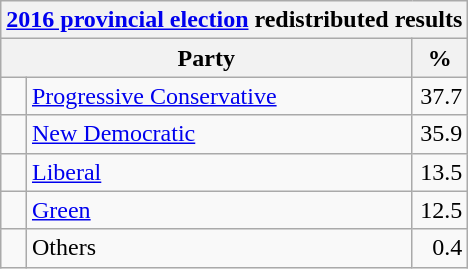<table class="wikitable">
<tr>
<th colspan="4"><a href='#'>2016 provincial election</a> redistributed results</th>
</tr>
<tr>
<th bgcolor="#DDDDFF" width="130px" colspan="2">Party</th>
<th bgcolor="#DDDDFF" width="30px">%</th>
</tr>
<tr>
<td> </td>
<td><a href='#'>Progressive Conservative</a></td>
<td align=right>37.7</td>
</tr>
<tr>
<td> </td>
<td><a href='#'>New Democratic</a></td>
<td align=right>35.9</td>
</tr>
<tr>
<td> </td>
<td><a href='#'>Liberal</a></td>
<td align=right>13.5</td>
</tr>
<tr>
<td> </td>
<td><a href='#'>Green</a></td>
<td align=right>12.5</td>
</tr>
<tr>
<td> </td>
<td>Others</td>
<td align=right>0.4</td>
</tr>
</table>
